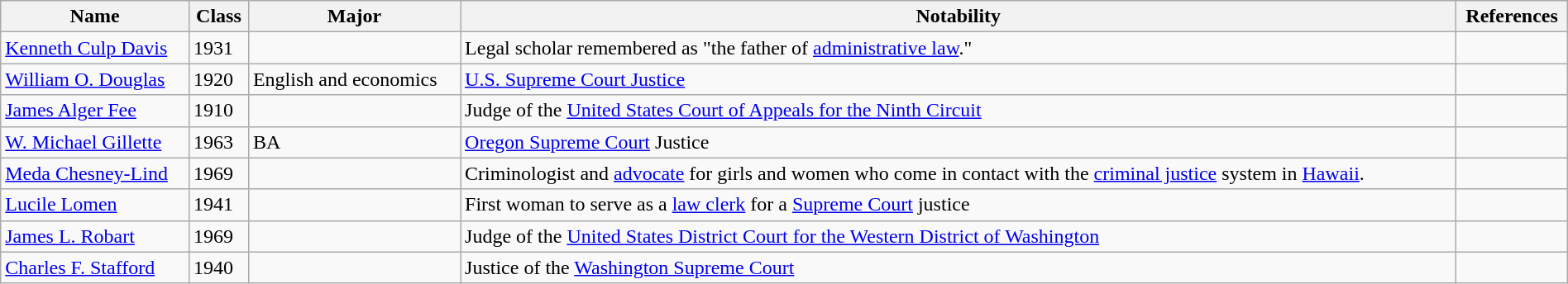<table class="wikitable sortable" style="width:100%;">
<tr>
<th>Name</th>
<th>Class</th>
<th>Major</th>
<th>Notability</th>
<th>References</th>
</tr>
<tr>
<td><a href='#'>Kenneth Culp Davis</a></td>
<td>1931</td>
<td></td>
<td>Legal scholar remembered as "the father of <a href='#'>administrative law</a>."</td>
<td></td>
</tr>
<tr>
<td><a href='#'>William O. Douglas</a></td>
<td>1920</td>
<td>English and economics</td>
<td><a href='#'>U.S. Supreme Court Justice</a></td>
<td></td>
</tr>
<tr>
<td><a href='#'>James Alger Fee</a></td>
<td>1910</td>
<td></td>
<td>Judge of the <a href='#'>United States Court of Appeals for the Ninth Circuit</a></td>
<td></td>
</tr>
<tr>
<td><a href='#'>W. Michael Gillette</a></td>
<td>1963</td>
<td>BA</td>
<td><a href='#'>Oregon Supreme Court</a> Justice</td>
<td></td>
</tr>
<tr>
<td><a href='#'>Meda Chesney-Lind</a></td>
<td>1969</td>
<td></td>
<td>Criminologist and <a href='#'>advocate</a> for girls and women who come in contact with the <a href='#'>criminal justice</a> system in <a href='#'>Hawaii</a>.</td>
<td></td>
</tr>
<tr>
<td><a href='#'>Lucile Lomen</a></td>
<td>1941</td>
<td></td>
<td>First woman to serve as a <a href='#'>law clerk</a> for a <a href='#'>Supreme Court</a> justice</td>
<td></td>
</tr>
<tr>
<td><a href='#'>James L. Robart</a></td>
<td>1969</td>
<td></td>
<td>Judge of the <a href='#'>United States District Court for the Western District of Washington</a></td>
<td></td>
</tr>
<tr>
<td><a href='#'>Charles F. Stafford</a></td>
<td>1940</td>
<td></td>
<td>Justice of the <a href='#'>Washington Supreme Court</a></td>
<td></td>
</tr>
</table>
